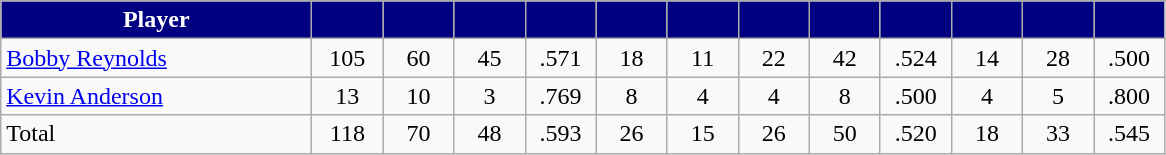<table class="wikitable" style="text-align:center">
<tr>
<th style="background:navy; color:#fff" width="200px">Player</th>
<th style="background:navy; color:#fff" width="40px"></th>
<th style="background:navy; color:#fff" width="40px"></th>
<th style="background:navy; color:#fff" width="40px"></th>
<th style="background:navy; color:#fff" width="40px"></th>
<th style="background:navy; color:#fff" width="40px"></th>
<th style="background:navy; color:#fff" width="40px"></th>
<th style="background:navy; color:#fff" width="40px"></th>
<th style="background:navy; color:#fff" width="40px"></th>
<th style="background:navy; color:#fff" width="40px"></th>
<th style="background:navy; color:#fff" width="40px"></th>
<th style="background:navy; color:#fff" width="40px"></th>
<th style="background:navy; color:#fff" width="40px"></th>
</tr>
<tr>
<td style="text-align:left"><a href='#'>Bobby Reynolds</a></td>
<td>105</td>
<td>60</td>
<td>45</td>
<td>.571</td>
<td>18</td>
<td>11</td>
<td>22</td>
<td>42</td>
<td>.524</td>
<td>14</td>
<td>28</td>
<td>.500</td>
</tr>
<tr>
<td style="text-align:left"><a href='#'>Kevin Anderson</a></td>
<td>13</td>
<td>10</td>
<td>3</td>
<td>.769</td>
<td>8</td>
<td>4</td>
<td>4</td>
<td>8</td>
<td>.500</td>
<td>4</td>
<td>5</td>
<td>.800</td>
</tr>
<tr>
<td style="text-align:left">Total</td>
<td>118</td>
<td>70</td>
<td>48</td>
<td>.593</td>
<td>26</td>
<td>15</td>
<td>26</td>
<td>50</td>
<td>.520</td>
<td>18</td>
<td>33</td>
<td>.545</td>
</tr>
</table>
